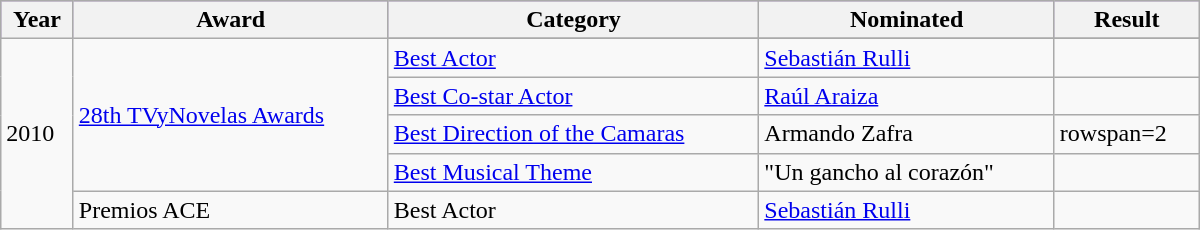<table class="wikitable" width=800px>
<tr style="background:#96c; text-align:center;">
<th>Year</th>
<th>Award</th>
<th>Category</th>
<th>Nominated</th>
<th>Result</th>
</tr>
<tr>
<td rowspan="6">2010</td>
<td rowspan="5"><a href='#'>28th TVyNovelas Awards</a></td>
</tr>
<tr>
<td><a href='#'>Best Actor</a></td>
<td><a href='#'>Sebastián Rulli</a></td>
<td></td>
</tr>
<tr>
<td><a href='#'>Best Co-star Actor</a></td>
<td><a href='#'>Raúl Araiza</a></td>
<td></td>
</tr>
<tr>
<td><a href='#'>Best Direction of the Camaras</a></td>
<td>Armando Zafra</td>
<td>rowspan=2 </td>
</tr>
<tr>
<td><a href='#'>Best Musical Theme</a></td>
<td>"Un gancho al corazón"</td>
</tr>
<tr>
<td>Premios ACE</td>
<td>Best Actor</td>
<td><a href='#'>Sebastián Rulli</a></td>
<td></td>
</tr>
</table>
